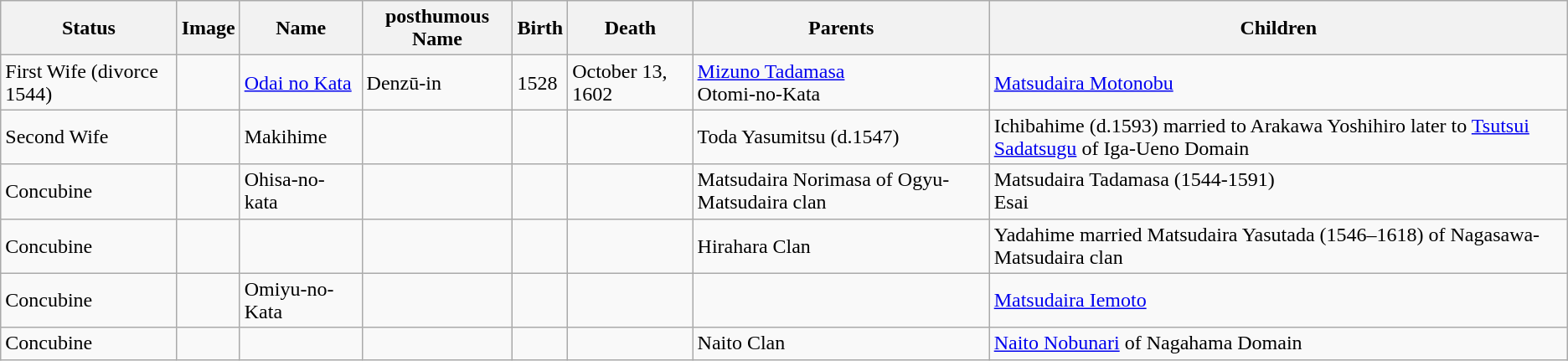<table class="wikitable">
<tr>
<th>Status</th>
<th>Image</th>
<th>Name</th>
<th>posthumous Name</th>
<th>Birth</th>
<th>Death</th>
<th>Parents</th>
<th>Children</th>
</tr>
<tr>
<td>First Wife (divorce 1544)</td>
<td></td>
<td><a href='#'>Odai no Kata</a></td>
<td>Denzū-in</td>
<td>1528</td>
<td>October 13, 1602</td>
<td><a href='#'>Mizuno Tadamasa</a><br>Otomi-no-Kata</td>
<td><a href='#'>Matsudaira Motonobu</a></td>
</tr>
<tr>
<td>Second Wife</td>
<td></td>
<td>Makihime</td>
<td></td>
<td></td>
<td></td>
<td>Toda Yasumitsu (d.1547)</td>
<td>Ichibahime (d.1593)	married to Arakawa Yoshihiro later to <a href='#'>Tsutsui Sadatsugu</a> of Iga-Ueno Domain</td>
</tr>
<tr>
<td>Concubine</td>
<td></td>
<td>Ohisa-no-kata</td>
<td></td>
<td></td>
<td></td>
<td>Matsudaira Norimasa of Ogyu-Matsudaira clan</td>
<td>Matsudaira Tadamasa (1544-1591)<br>Esai</td>
</tr>
<tr>
<td>Concubine</td>
<td></td>
<td></td>
<td></td>
<td></td>
<td></td>
<td>Hirahara Clan</td>
<td>Yadahime married Matsudaira Yasutada (1546–1618) of Nagasawa-Matsudaira clan</td>
</tr>
<tr>
<td>Concubine</td>
<td></td>
<td>Omiyu-no-Kata</td>
<td></td>
<td></td>
<td></td>
<td></td>
<td><a href='#'>Matsudaira Iemoto</a></td>
</tr>
<tr>
<td>Concubine</td>
<td></td>
<td></td>
<td></td>
<td></td>
<td></td>
<td>Naito Clan</td>
<td><a href='#'>Naito Nobunari</a> of Nagahama Domain</td>
</tr>
</table>
